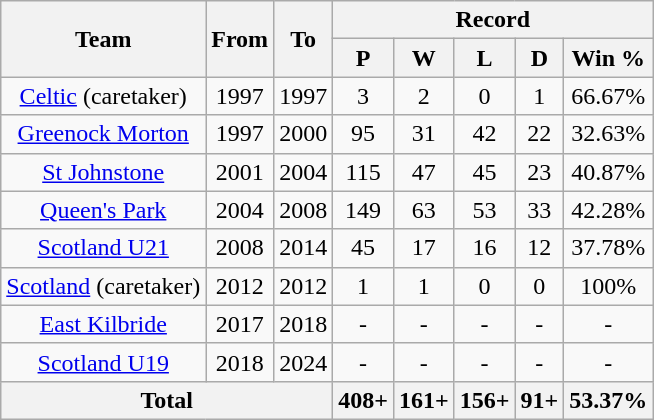<table class="wikitable" style="text-align:center">
<tr>
<th rowspan="2">Team</th>
<th rowspan="2">From</th>
<th rowspan="2">To</th>
<th colspan="5">Record</th>
</tr>
<tr>
<th>P</th>
<th>W</th>
<th>L</th>
<th>D</th>
<th>Win %</th>
</tr>
<tr>
<td><a href='#'>Celtic</a> (caretaker)</td>
<td>1997</td>
<td>1997</td>
<td>3</td>
<td>2</td>
<td>0</td>
<td>1</td>
<td>66.67%</td>
</tr>
<tr>
<td><a href='#'>Greenock Morton</a></td>
<td>1997</td>
<td>2000</td>
<td>95</td>
<td>31</td>
<td>42</td>
<td>22</td>
<td>32.63%</td>
</tr>
<tr>
<td><a href='#'>St Johnstone</a></td>
<td>2001</td>
<td>2004</td>
<td>115</td>
<td>47</td>
<td>45</td>
<td>23</td>
<td>40.87%</td>
</tr>
<tr>
<td><a href='#'>Queen's Park</a></td>
<td>2004</td>
<td>2008</td>
<td>149</td>
<td>63</td>
<td>53</td>
<td>33</td>
<td>42.28%</td>
</tr>
<tr>
<td><a href='#'>Scotland U21</a></td>
<td>2008</td>
<td>2014</td>
<td>45</td>
<td>17</td>
<td>16</td>
<td>12</td>
<td>37.78%</td>
</tr>
<tr>
<td><a href='#'>Scotland</a> (caretaker)</td>
<td>2012</td>
<td>2012</td>
<td>1</td>
<td>1</td>
<td>0</td>
<td>0</td>
<td>100%</td>
</tr>
<tr>
<td><a href='#'>East Kilbride</a></td>
<td>2017</td>
<td>2018</td>
<td>-</td>
<td>-</td>
<td>-</td>
<td>-</td>
<td>-</td>
</tr>
<tr>
<td><a href='#'>Scotland U19</a></td>
<td>2018</td>
<td>2024</td>
<td>-</td>
<td>-</td>
<td>-</td>
<td>-</td>
<td>-</td>
</tr>
<tr>
<th colspan="3">Total</th>
<th>408+</th>
<th>161+</th>
<th>156+</th>
<th>91+</th>
<th>53.37%</th>
</tr>
</table>
